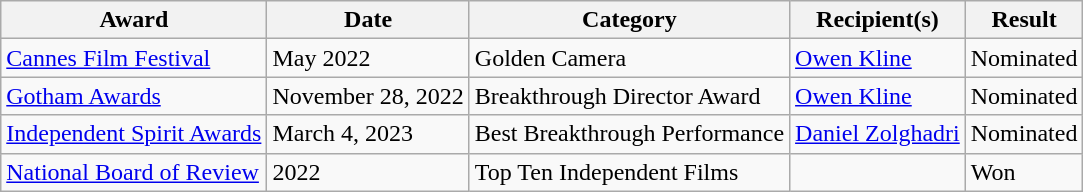<table class="wikitable sortable">
<tr>
<th>Award</th>
<th>Date</th>
<th>Category</th>
<th>Recipient(s)</th>
<th>Result</th>
</tr>
<tr>
<td><a href='#'>Cannes Film Festival</a></td>
<td>May 2022</td>
<td>Golden Camera</td>
<td><a href='#'>Owen Kline</a></td>
<td>Nominated</td>
</tr>
<tr>
<td><a href='#'>Gotham Awards</a></td>
<td>November 28, 2022</td>
<td>Breakthrough Director Award</td>
<td><a href='#'>Owen Kline</a></td>
<td>Nominated</td>
</tr>
<tr>
<td><a href='#'>Independent Spirit Awards</a></td>
<td>March 4, 2023</td>
<td>Best Breakthrough Performance</td>
<td><a href='#'>Daniel Zolghadri</a></td>
<td>Nominated</td>
</tr>
<tr>
<td><a href='#'>National Board of Review</a></td>
<td>2022</td>
<td>Top Ten Independent Films</td>
<td></td>
<td>Won</td>
</tr>
</table>
